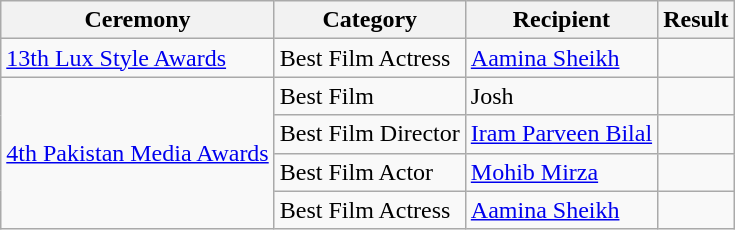<table class="wikitable style">
<tr>
<th>Ceremony</th>
<th>Category</th>
<th>Recipient</th>
<th>Result</th>
</tr>
<tr>
<td><a href='#'>13th Lux Style Awards</a></td>
<td>Best Film Actress</td>
<td><a href='#'>Aamina Sheikh</a></td>
<td></td>
</tr>
<tr>
<td rowspan="4"><a href='#'>4th Pakistan Media Awards</a></td>
<td>Best Film</td>
<td>Josh</td>
<td></td>
</tr>
<tr>
<td>Best Film Director</td>
<td><a href='#'>Iram Parveen Bilal</a></td>
<td></td>
</tr>
<tr>
<td>Best Film Actor</td>
<td><a href='#'>Mohib Mirza</a></td>
<td></td>
</tr>
<tr>
<td>Best Film Actress</td>
<td><a href='#'>Aamina Sheikh</a></td>
<td></td>
</tr>
</table>
